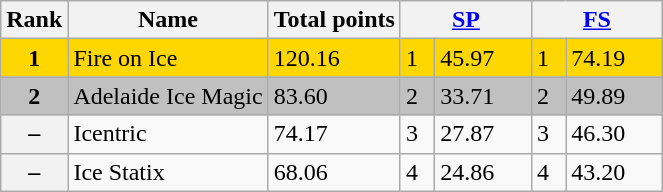<table class="wikitable sortable">
<tr>
<th>Rank</th>
<th>Name</th>
<th>Total points</th>
<th colspan="2" width="80px"><a href='#'>SP</a></th>
<th colspan="2" width="80px"><a href='#'>FS</a></th>
</tr>
<tr bgcolor="gold">
<td align="center"><strong>1</strong></td>
<td>Fire on Ice</td>
<td>120.16</td>
<td>1</td>
<td>45.97</td>
<td>1</td>
<td>74.19</td>
</tr>
<tr bgcolor="silver">
<td align="center"><strong>2</strong></td>
<td>Adelaide Ice Magic</td>
<td>83.60</td>
<td>2</td>
<td>33.71</td>
<td>2</td>
<td>49.89</td>
</tr>
<tr>
<th>–</th>
<td> Icentric</td>
<td>74.17</td>
<td>3</td>
<td>27.87</td>
<td>3</td>
<td>46.30</td>
</tr>
<tr>
<th>–</th>
<td> Ice Statix</td>
<td>68.06</td>
<td>4</td>
<td>24.86</td>
<td>4</td>
<td>43.20</td>
</tr>
</table>
